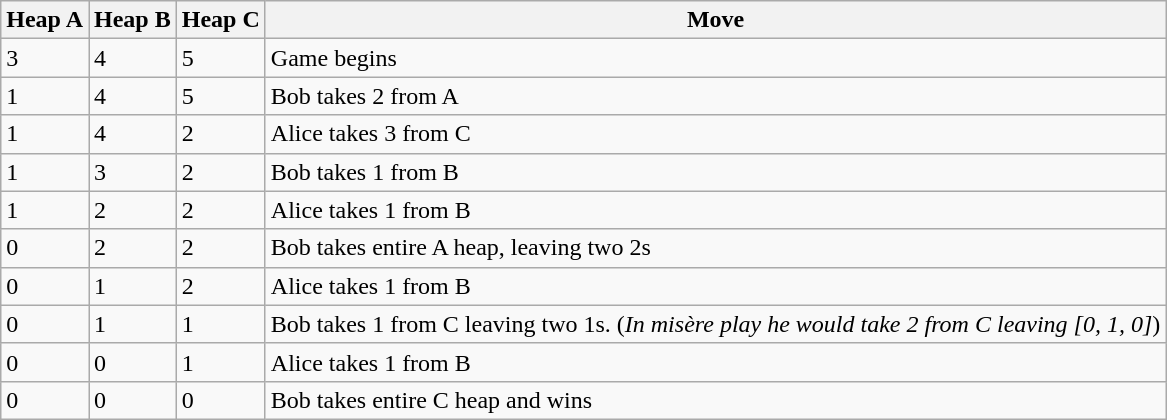<table class="wikitable">
<tr>
<th>Heap A</th>
<th>Heap B</th>
<th>Heap C</th>
<th>Move</th>
</tr>
<tr>
<td>3</td>
<td>4</td>
<td>5</td>
<td>Game begins</td>
</tr>
<tr>
<td>1</td>
<td>4</td>
<td>5</td>
<td>Bob takes 2 from A</td>
</tr>
<tr>
<td>1</td>
<td>4</td>
<td>2</td>
<td>Alice takes 3 from C</td>
</tr>
<tr>
<td>1</td>
<td>3</td>
<td>2</td>
<td>Bob takes 1 from B</td>
</tr>
<tr>
<td>1</td>
<td>2</td>
<td>2</td>
<td>Alice takes 1 from B</td>
</tr>
<tr>
<td>0</td>
<td>2</td>
<td>2</td>
<td>Bob takes entire A heap, leaving two 2s</td>
</tr>
<tr>
<td>0</td>
<td>1</td>
<td>2</td>
<td>Alice takes 1 from B</td>
</tr>
<tr>
<td>0</td>
<td>1</td>
<td>1</td>
<td>Bob takes 1 from C leaving two 1s. (<em>In misère play he would take 2 from C leaving [0, 1, 0]</em>)</td>
</tr>
<tr>
<td>0</td>
<td>0</td>
<td>1</td>
<td>Alice takes 1 from B</td>
</tr>
<tr>
<td>0</td>
<td>0</td>
<td>0</td>
<td>Bob takes entire C heap and wins</td>
</tr>
</table>
